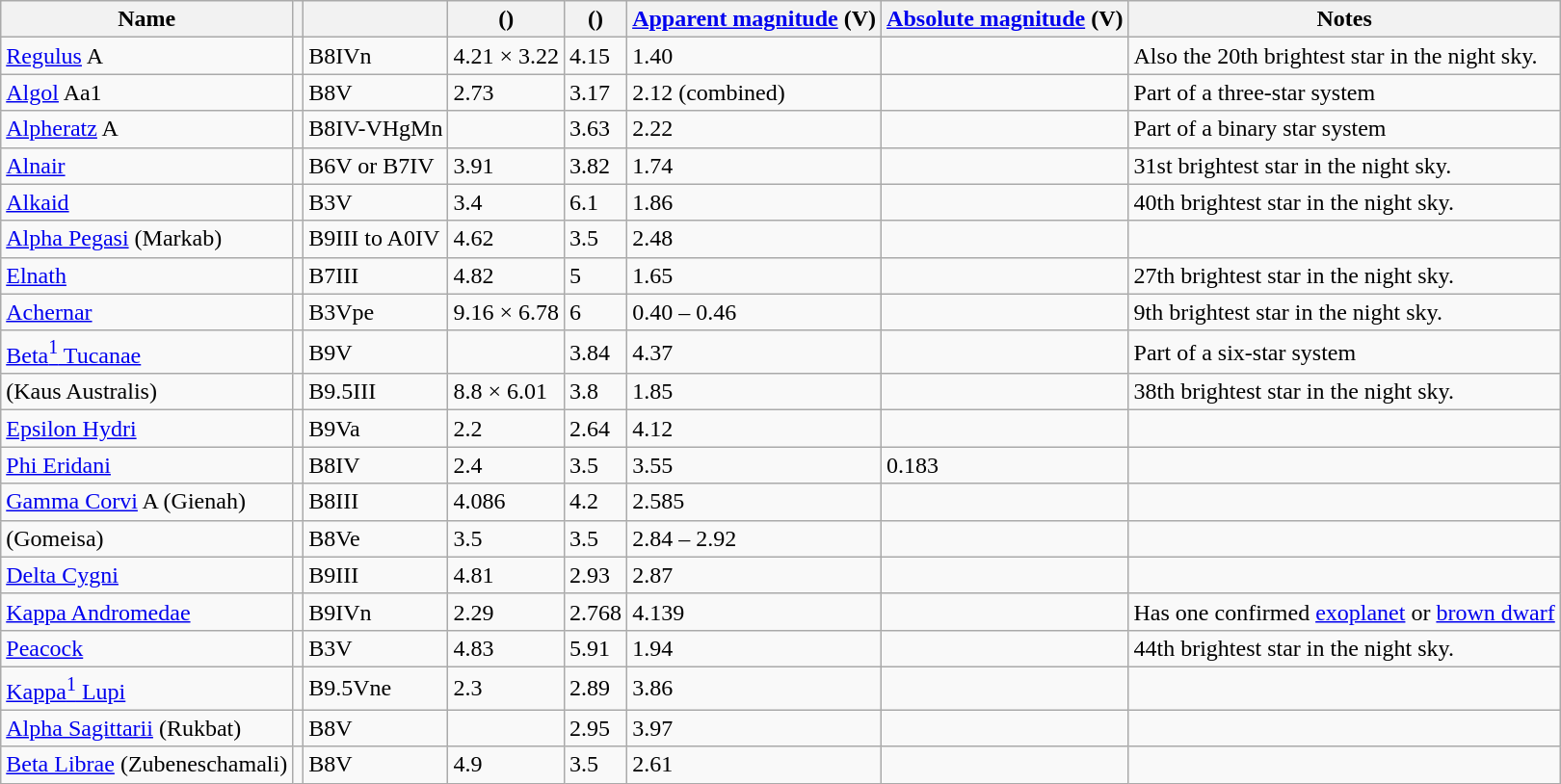<table class="wikitable sortable sticky-header">
<tr>
<th>Name</th>
<th></th>
<th></th>
<th data-sort-type="number"> ()</th>
<th data-sort-type="number"> ()</th>
<th data-sort-type="number"><a href='#'>Apparent magnitude</a> (V)</th>
<th data-sort-type="number"><a href='#'>Absolute magnitude</a> (V)</th>
<th>Notes</th>
</tr>
<tr>
<td><a href='#'>Regulus</a> A</td>
<td></td>
<td>B8IVn</td>
<td>4.21 × 3.22</td>
<td>4.15</td>
<td>1.40</td>
<td></td>
<td> Also the 20th brightest star in the night sky.</td>
</tr>
<tr>
<td><a href='#'>Algol</a> Aa1</td>
<td></td>
<td>B8V</td>
<td>2.73</td>
<td>3.17</td>
<td>2.12 (combined)</td>
<td></td>
<td>Part of a three-star system</td>
</tr>
<tr>
<td><a href='#'>Alpheratz</a> A</td>
<td></td>
<td>B8IV-VHgMn</td>
<td></td>
<td>3.63</td>
<td>2.22</td>
<td></td>
<td>Part of a binary star system</td>
</tr>
<tr>
<td><a href='#'>Alnair</a></td>
<td></td>
<td>B6V or B7IV</td>
<td>3.91</td>
<td>3.82</td>
<td>1.74</td>
<td></td>
<td>31st brightest star in the night sky.</td>
</tr>
<tr>
<td><a href='#'>Alkaid</a></td>
<td></td>
<td>B3V</td>
<td>3.4</td>
<td>6.1</td>
<td>1.86</td>
<td></td>
<td>40th brightest star in the night sky.</td>
</tr>
<tr>
<td><a href='#'>Alpha Pegasi</a> (Markab)</td>
<td></td>
<td>B9III to A0IV</td>
<td>4.62</td>
<td>3.5</td>
<td>2.48</td>
<td></td>
<td></td>
</tr>
<tr>
<td><a href='#'>Elnath</a></td>
<td></td>
<td>B7III</td>
<td>4.82</td>
<td>5</td>
<td>1.65</td>
<td></td>
<td>27th brightest star in the night sky.</td>
</tr>
<tr>
<td><a href='#'>Achernar</a></td>
<td></td>
<td>B3Vpe</td>
<td>9.16 × 6.78</td>
<td>6</td>
<td>0.40 – 0.46</td>
<td></td>
<td>9th brightest star in the night sky.</td>
</tr>
<tr>
<td><a href='#'>Beta<sup>1</sup> Tucanae</a></td>
<td></td>
<td>B9V</td>
<td></td>
<td>3.84</td>
<td>4.37</td>
<td></td>
<td>Part of a six-star system</td>
</tr>
<tr>
<td> (Kaus Australis)</td>
<td></td>
<td>B9.5III</td>
<td>8.8 × 6.01</td>
<td>3.8</td>
<td>1.85</td>
<td></td>
<td>38th brightest star in the night sky.</td>
</tr>
<tr>
<td><a href='#'>Epsilon Hydri</a></td>
<td></td>
<td>B9Va</td>
<td>2.2</td>
<td>2.64</td>
<td>4.12</td>
<td></td>
<td></td>
</tr>
<tr>
<td><a href='#'>Phi Eridani</a></td>
<td></td>
<td>B8IV</td>
<td>2.4</td>
<td>3.5</td>
<td>3.55</td>
<td>0.183</td>
<td></td>
</tr>
<tr>
<td><a href='#'>Gamma Corvi</a> A (Gienah)</td>
<td></td>
<td>B8III</td>
<td>4.086</td>
<td>4.2</td>
<td>2.585</td>
<td></td>
<td></td>
</tr>
<tr>
<td> (Gomeisa)</td>
<td></td>
<td>B8Ve</td>
<td>3.5</td>
<td>3.5</td>
<td>2.84 – 2.92</td>
<td></td>
<td></td>
</tr>
<tr>
<td><a href='#'>Delta Cygni</a></td>
<td></td>
<td>B9III</td>
<td>4.81</td>
<td>2.93</td>
<td>2.87</td>
<td></td>
<td></td>
</tr>
<tr>
<td><a href='#'>Kappa Andromedae</a></td>
<td></td>
<td>B9IVn</td>
<td>2.29</td>
<td>2.768</td>
<td>4.139</td>
<td></td>
<td>Has one confirmed <a href='#'>exoplanet</a> or <a href='#'>brown dwarf</a></td>
</tr>
<tr>
<td><a href='#'>Peacock</a></td>
<td></td>
<td>B3V</td>
<td>4.83</td>
<td>5.91</td>
<td>1.94</td>
<td></td>
<td>44th brightest star in the night sky.</td>
</tr>
<tr>
<td><a href='#'>Kappa<sup>1</sup> Lupi</a></td>
<td></td>
<td>B9.5Vne</td>
<td>2.3</td>
<td>2.89</td>
<td>3.86</td>
<td></td>
<td></td>
</tr>
<tr>
<td><a href='#'>Alpha Sagittarii</a> (Rukbat)</td>
<td></td>
<td>B8V</td>
<td></td>
<td>2.95</td>
<td>3.97</td>
<td></td>
<td></td>
</tr>
<tr>
<td><a href='#'>Beta Librae</a> (Zubeneschamali)</td>
<td></td>
<td>B8V</td>
<td>4.9</td>
<td>3.5</td>
<td>2.61</td>
<td></td>
<td></td>
</tr>
</table>
